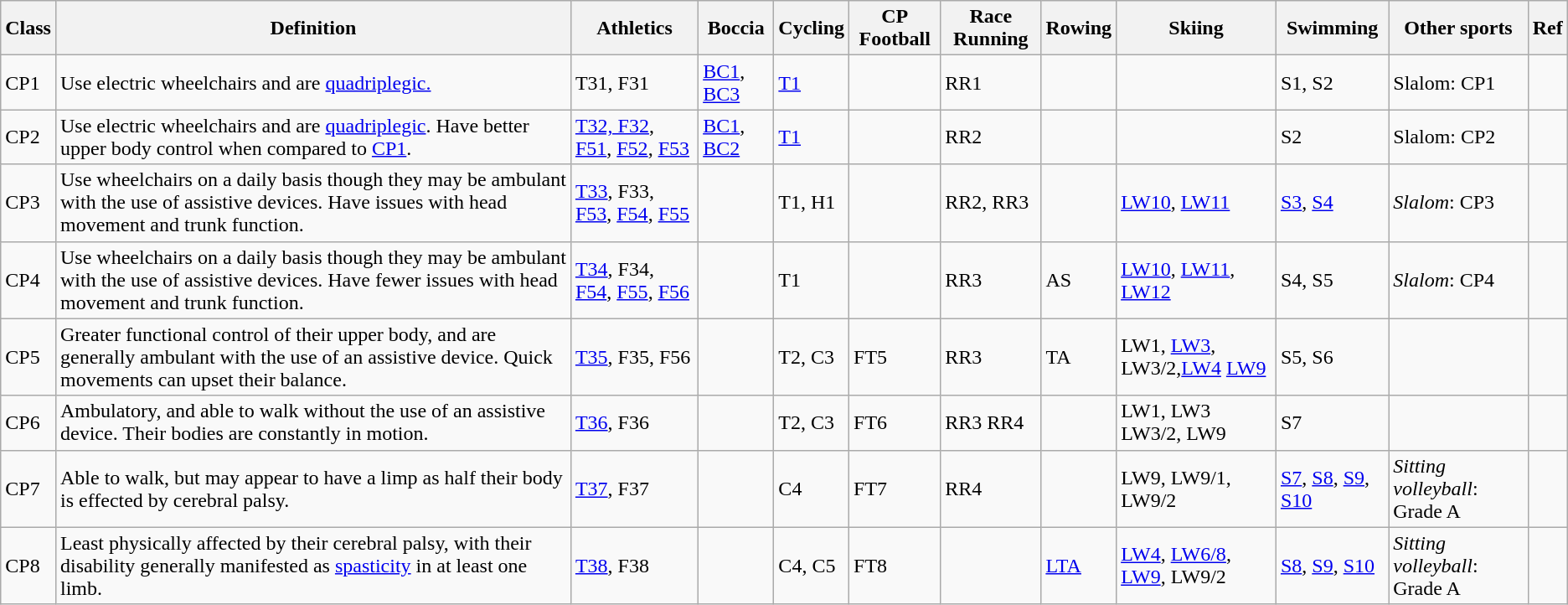<table class="wikitable">
<tr>
<th>Class</th>
<th>Definition</th>
<th>Athletics</th>
<th>Boccia</th>
<th>Cycling</th>
<th>CP Football</th>
<th>Race Running</th>
<th>Rowing</th>
<th>Skiing</th>
<th>Swimming</th>
<th>Other sports</th>
<th>Ref</th>
</tr>
<tr>
<td>CP1</td>
<td>Use electric wheelchairs and are <a href='#'>quadriplegic.</a></td>
<td>T31, F31</td>
<td><a href='#'>BC1</a>, <a href='#'>BC3</a></td>
<td><a href='#'>T1</a></td>
<td></td>
<td>RR1</td>
<td></td>
<td></td>
<td>S1, S2</td>
<td>Slalom: CP1</td>
<td><br></td>
</tr>
<tr>
<td>CP2</td>
<td>Use electric wheelchairs and are <a href='#'>quadriplegic</a>.  Have better upper body control when compared to <a href='#'>CP1</a>.</td>
<td><a href='#'>T32, F32</a>, <a href='#'>F51</a>, <a href='#'>F52</a>, <a href='#'>F53</a></td>
<td><a href='#'>BC1</a>, <a href='#'>BC2</a></td>
<td><a href='#'>T1</a></td>
<td></td>
<td>RR2</td>
<td></td>
<td></td>
<td>S2</td>
<td>Slalom: CP2</td>
<td></td>
</tr>
<tr>
<td>CP3</td>
<td>Use wheelchairs on a daily basis though they may be ambulant with the use of assistive devices. Have  issues with head movement and trunk function.</td>
<td><a href='#'>T33</a>, F33, <a href='#'>F53</a>, <a href='#'>F54</a>,  <a href='#'>F55</a></td>
<td></td>
<td>T1, H1</td>
<td></td>
<td>RR2, RR3</td>
<td></td>
<td><a href='#'>LW10</a>, <a href='#'>LW11</a></td>
<td><a href='#'>S3</a>,  <a href='#'>S4</a></td>
<td><em>Slalom</em>: CP3</td>
<td></td>
</tr>
<tr>
<td>CP4</td>
<td>Use wheelchairs on a daily basis though they may be ambulant with the use of assistive devices. Have fewer issues with head movement and trunk function.</td>
<td><a href='#'>T34</a>, F34, <a href='#'>F54</a>, <a href='#'>F55</a>,  <a href='#'>F56</a></td>
<td></td>
<td>T1</td>
<td></td>
<td>RR3</td>
<td>AS</td>
<td><a href='#'>LW10</a>, <a href='#'>LW11</a>, <a href='#'>LW12</a></td>
<td>S4, S5</td>
<td><em>Slalom</em>: CP4</td>
<td></td>
</tr>
<tr>
<td>CP5</td>
<td>Greater functional control of their upper body, and are generally ambulant with the use of an assistive device. Quick movements can upset their balance.</td>
<td><a href='#'>T35</a>, F35, F56</td>
<td></td>
<td>T2, C3</td>
<td>FT5</td>
<td>RR3</td>
<td>TA</td>
<td>LW1, <a href='#'>LW3</a>, LW3/2,<a href='#'>LW4</a>  <a href='#'>LW9</a></td>
<td>S5, S6</td>
<td></td>
<td></td>
</tr>
<tr>
<td>CP6</td>
<td>Ambulatory, and able to walk without the use of an assistive device.  Their bodies are constantly in motion.</td>
<td><a href='#'>T36</a>, F36</td>
<td></td>
<td>T2, C3</td>
<td>FT6</td>
<td>RR3 RR4</td>
<td></td>
<td>LW1, LW3 LW3/2, LW9</td>
<td>S7</td>
<td></td>
<td></td>
</tr>
<tr>
<td>CP7</td>
<td>Able to walk, but may appear to have a limp as half their body is effected by cerebral palsy.</td>
<td><a href='#'>T37</a>, F37</td>
<td></td>
<td>C4</td>
<td>FT7</td>
<td>RR4</td>
<td></td>
<td>LW9, LW9/1, LW9/2</td>
<td><a href='#'>S7</a>, <a href='#'>S8</a>, <a href='#'>S9</a>, <a href='#'>S10</a></td>
<td><em>Sitting volleyball</em>: Grade A</td>
<td><br></td>
</tr>
<tr>
<td>CP8</td>
<td>Least physically affected by their cerebral palsy, with their disability generally manifested as <a href='#'>spasticity</a> in at least one limb.</td>
<td><a href='#'>T38</a>, F38</td>
<td></td>
<td>C4, C5</td>
<td>FT8</td>
<td></td>
<td><a href='#'>LTA</a></td>
<td><a href='#'>LW4</a>, <a href='#'>LW6/8</a>, <a href='#'>LW9</a>, LW9/2</td>
<td><a href='#'>S8</a>, <a href='#'>S9</a>, <a href='#'>S10</a></td>
<td><em>Sitting volleyball</em>: Grade A</td>
<td><br><br><br></td>
</tr>
</table>
